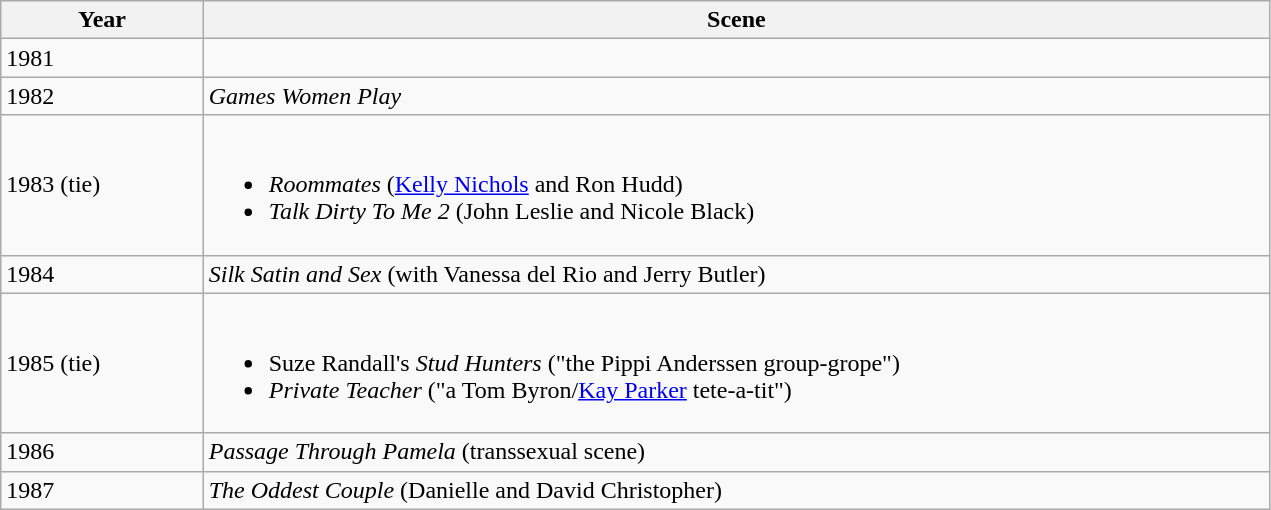<table class=wikitable width="67%">
<tr>
<th width="15">Year</th>
<th width="200">Scene</th>
</tr>
<tr>
<td>1981</td>
<td></td>
</tr>
<tr>
<td>1982</td>
<td><em>Games Women Play</em></td>
</tr>
<tr>
<td>1983 (tie)</td>
<td><br><ul><li><em>Roommates</em> (<a href='#'>Kelly Nichols</a> and Ron Hudd)</li><li><em>Talk Dirty To Me 2</em> (John Leslie and Nicole Black)</li></ul></td>
</tr>
<tr>
<td>1984</td>
<td><em>Silk Satin and Sex</em> (with Vanessa del Rio and Jerry Butler)</td>
</tr>
<tr>
<td>1985 (tie)</td>
<td><br><ul><li>Suze Randall's <em>Stud Hunters</em> ("the Pippi Anderssen group-grope")</li><li><em>Private Teacher</em> ("a Tom Byron/<a href='#'>Kay Parker</a> tete-a-tit")</li></ul></td>
</tr>
<tr>
<td>1986</td>
<td><em>Passage Through Pamela</em> (transsexual scene)</td>
</tr>
<tr>
<td>1987</td>
<td><em>The Oddest Couple</em> (Danielle and David Christopher)</td>
</tr>
</table>
